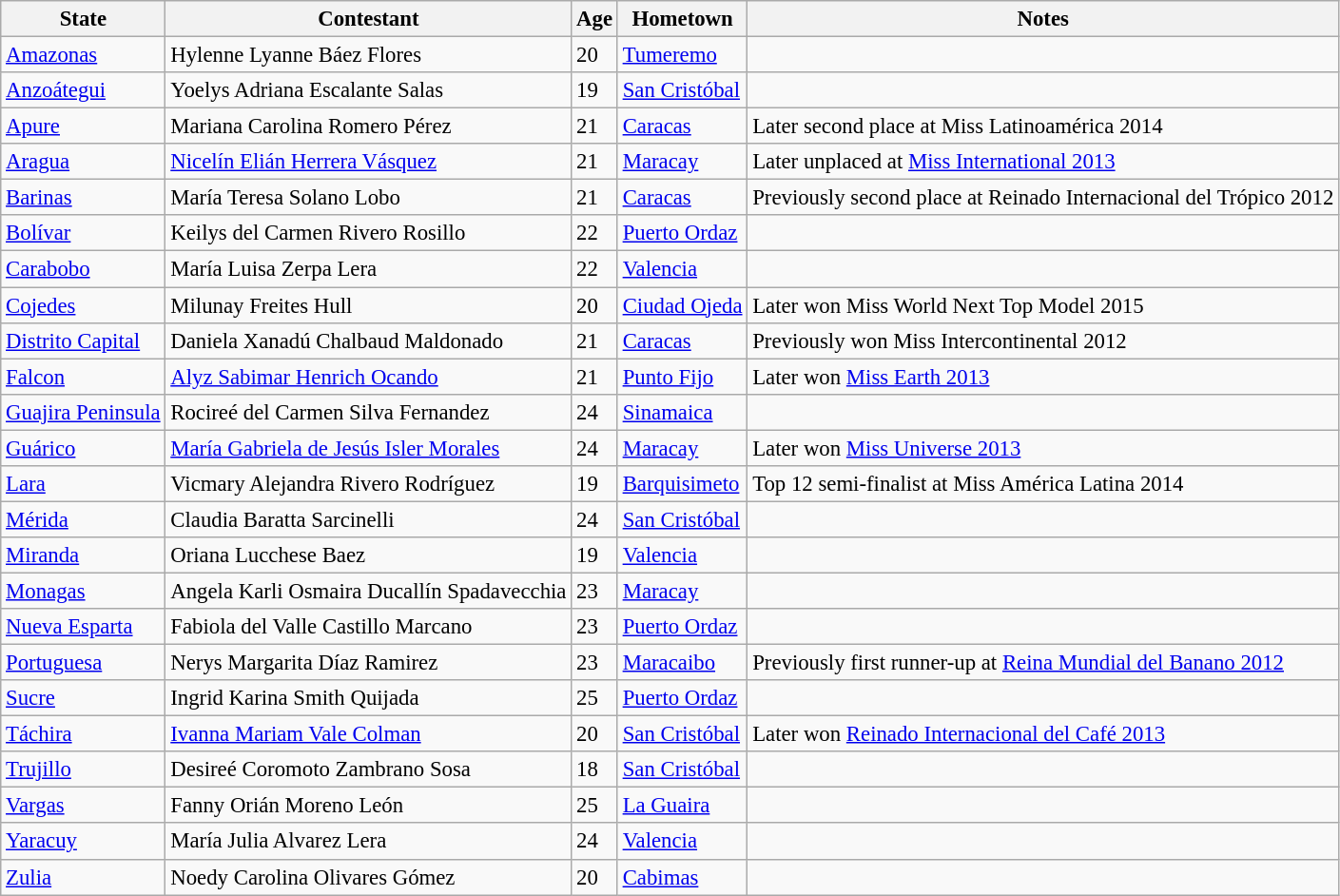<table class="wikitable sortable" style="font-size:95%;">
<tr>
<th>State</th>
<th>Contestant</th>
<th>Age</th>
<th>Hometown</th>
<th>Notes</th>
</tr>
<tr>
<td><a href='#'>Amazonas</a></td>
<td>Hylenne Lyanne Báez Flores</td>
<td>20</td>
<td><a href='#'>Tumeremo</a></td>
<td></td>
</tr>
<tr>
<td><a href='#'>Anzoátegui</a></td>
<td>Yoelys Adriana Escalante Salas</td>
<td>19</td>
<td><a href='#'>San Cristóbal</a></td>
<td></td>
</tr>
<tr>
<td><a href='#'>Apure</a></td>
<td>Mariana Carolina Romero Pérez</td>
<td>21</td>
<td><a href='#'>Caracas</a></td>
<td>Later second place at Miss Latinoamérica 2014</td>
</tr>
<tr>
<td><a href='#'>Aragua</a></td>
<td><a href='#'>Nicelín Elián Herrera Vásquez</a></td>
<td>21</td>
<td><a href='#'>Maracay</a></td>
<td>Later unplaced at <a href='#'>Miss International 2013</a></td>
</tr>
<tr>
<td><a href='#'>Barinas</a></td>
<td>María Teresa Solano Lobo</td>
<td>21</td>
<td><a href='#'>Caracas</a></td>
<td>Previously second place at Reinado Internacional del Trópico 2012</td>
</tr>
<tr>
<td><a href='#'>Bolívar</a></td>
<td>Keilys del Carmen Rivero Rosillo</td>
<td>22</td>
<td><a href='#'>Puerto Ordaz</a></td>
<td></td>
</tr>
<tr>
<td><a href='#'>Carabobo</a></td>
<td>María Luisa Zerpa Lera</td>
<td>22</td>
<td><a href='#'>Valencia</a></td>
<td></td>
</tr>
<tr>
<td><a href='#'>Cojedes</a></td>
<td>Milunay Freites Hull</td>
<td>20</td>
<td><a href='#'>Ciudad Ojeda</a></td>
<td>Later won Miss World Next Top Model 2015</td>
</tr>
<tr>
<td><a href='#'>Distrito Capital</a></td>
<td>Daniela Xanadú Chalbaud Maldonado</td>
<td>21</td>
<td><a href='#'>Caracas</a></td>
<td>Previously won Miss Intercontinental 2012</td>
</tr>
<tr>
<td><a href='#'>Falcon</a></td>
<td><a href='#'>Alyz Sabimar Henrich Ocando</a></td>
<td>21</td>
<td><a href='#'>Punto Fijo</a></td>
<td>Later won <a href='#'>Miss Earth 2013</a></td>
</tr>
<tr>
<td><a href='#'>Guajira Peninsula</a></td>
<td>Rocireé del Carmen Silva Fernandez</td>
<td>24</td>
<td><a href='#'>Sinamaica</a></td>
<td></td>
</tr>
<tr>
<td><a href='#'>Guárico</a></td>
<td><a href='#'>María Gabriela de Jesús Isler Morales</a></td>
<td>24</td>
<td><a href='#'>Maracay</a></td>
<td>Later won <a href='#'>Miss Universe 2013</a></td>
</tr>
<tr>
<td><a href='#'>Lara</a></td>
<td>Vicmary Alejandra Rivero Rodríguez</td>
<td>19</td>
<td><a href='#'>Barquisimeto</a></td>
<td>Top 12 semi-finalist at Miss América Latina 2014</td>
</tr>
<tr>
<td><a href='#'>Mérida</a></td>
<td>Claudia Baratta Sarcinelli</td>
<td>24</td>
<td><a href='#'>San Cristóbal</a></td>
<td></td>
</tr>
<tr>
<td><a href='#'>Miranda</a></td>
<td>Oriana Lucchese Baez</td>
<td>19</td>
<td><a href='#'>Valencia</a></td>
<td></td>
</tr>
<tr>
<td><a href='#'>Monagas</a></td>
<td>Angela Karli Osmaira Ducallín Spadavecchia</td>
<td>23</td>
<td><a href='#'>Maracay</a></td>
<td></td>
</tr>
<tr>
<td><a href='#'>Nueva Esparta</a></td>
<td>Fabiola del Valle Castillo Marcano</td>
<td>23</td>
<td><a href='#'>Puerto Ordaz</a></td>
<td></td>
</tr>
<tr>
<td><a href='#'>Portuguesa</a></td>
<td>Nerys Margarita Díaz Ramirez</td>
<td>23</td>
<td><a href='#'>Maracaibo</a></td>
<td>Previously first runner-up at <a href='#'>Reina Mundial del Banano 2012</a></td>
</tr>
<tr>
<td><a href='#'>Sucre</a></td>
<td>Ingrid Karina Smith Quijada</td>
<td>25</td>
<td><a href='#'>Puerto Ordaz</a></td>
<td></td>
</tr>
<tr>
<td><a href='#'>Táchira</a></td>
<td><a href='#'>Ivanna Mariam Vale Colman</a></td>
<td>20</td>
<td><a href='#'>San Cristóbal</a></td>
<td>Later won <a href='#'>Reinado Internacional del Café 2013</a></td>
</tr>
<tr>
<td><a href='#'>Trujillo</a></td>
<td>Desireé Coromoto Zambrano Sosa</td>
<td>18</td>
<td><a href='#'>San Cristóbal</a></td>
<td></td>
</tr>
<tr>
<td><a href='#'>Vargas</a></td>
<td>Fanny Orián Moreno León</td>
<td>25</td>
<td><a href='#'>La Guaira</a></td>
<td></td>
</tr>
<tr>
<td><a href='#'>Yaracuy</a></td>
<td>María Julia Alvarez Lera</td>
<td>24</td>
<td><a href='#'>Valencia</a></td>
<td></td>
</tr>
<tr>
<td><a href='#'>Zulia</a></td>
<td>Noedy Carolina Olivares Gómez</td>
<td>20</td>
<td><a href='#'>Cabimas</a></td>
<td></td>
</tr>
</table>
